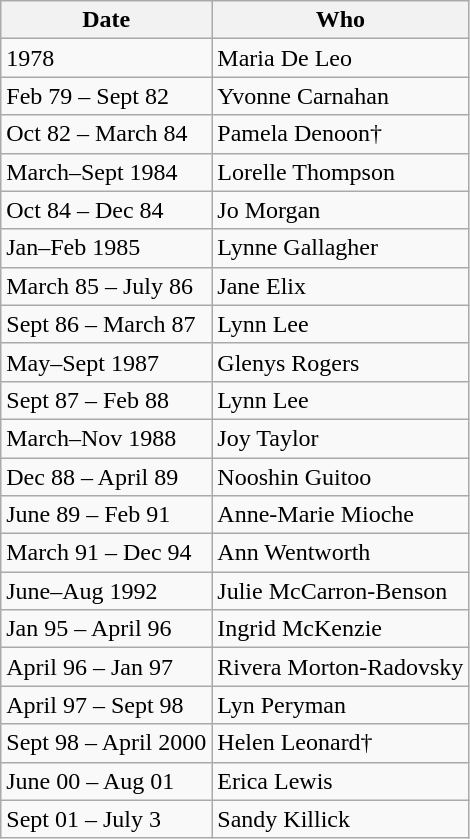<table class="wikitable">
<tr>
<th>Date</th>
<th>Who</th>
</tr>
<tr>
<td>1978</td>
<td>Maria De Leo</td>
</tr>
<tr>
<td>Feb 79 – Sept 82</td>
<td>Yvonne Carnahan</td>
</tr>
<tr>
<td>Oct 82 – March 84</td>
<td>Pamela Denoon†</td>
</tr>
<tr>
<td>March–Sept 1984</td>
<td>Lorelle Thompson</td>
</tr>
<tr>
<td>Oct 84 – Dec 84</td>
<td>Jo Morgan</td>
</tr>
<tr>
<td>Jan–Feb 1985</td>
<td>Lynne Gallagher</td>
</tr>
<tr>
<td>March 85 – July 86</td>
<td>Jane Elix</td>
</tr>
<tr>
<td>Sept 86 – March 87</td>
<td>Lynn Lee</td>
</tr>
<tr>
<td>May–Sept 1987</td>
<td>Glenys Rogers</td>
</tr>
<tr>
<td>Sept 87 – Feb 88</td>
<td>Lynn Lee</td>
</tr>
<tr>
<td>March–Nov 1988</td>
<td>Joy Taylor</td>
</tr>
<tr>
<td>Dec 88 – April 89</td>
<td>Nooshin Guitoo</td>
</tr>
<tr>
<td>June 89 – Feb 91</td>
<td>Anne-Marie Mioche</td>
</tr>
<tr>
<td>March 91 – Dec 94</td>
<td>Ann Wentworth</td>
</tr>
<tr>
<td>June–Aug 1992</td>
<td>Julie McCarron-Benson</td>
</tr>
<tr>
<td>Jan 95 – April 96</td>
<td>Ingrid McKenzie</td>
</tr>
<tr>
<td>April 96 – Jan 97</td>
<td>Rivera Morton-Radovsky</td>
</tr>
<tr>
<td>April 97 – Sept 98</td>
<td>Lyn Peryman</td>
</tr>
<tr>
<td>Sept 98 – April 2000</td>
<td>Helen Leonard†</td>
</tr>
<tr>
<td>June 00 – Aug 01</td>
<td>Erica Lewis</td>
</tr>
<tr>
<td>Sept 01 – July 3</td>
<td>Sandy Killick</td>
</tr>
</table>
